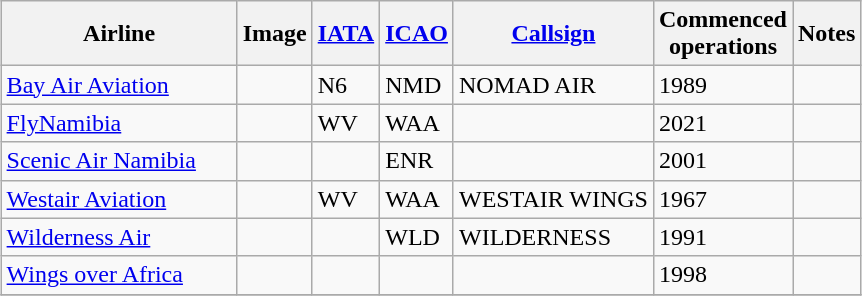<table class="wikitable sortable" style="border-collapse:collapse; margin:auto;" border="1" cellpadding="3">
<tr valign="middle">
<th style="width:150px;">Airline</th>
<th>Image</th>
<th><a href='#'>IATA</a></th>
<th><a href='#'>ICAO</a></th>
<th><a href='#'>Callsign</a></th>
<th>Commenced<br>operations</th>
<th>Notes</th>
</tr>
<tr>
<td><a href='#'>Bay Air Aviation</a></td>
<td></td>
<td>N6</td>
<td>NMD</td>
<td>NOMAD AIR</td>
<td>1989</td>
<td></td>
</tr>
<tr>
<td><a href='#'>FlyNamibia</a></td>
<td></td>
<td>WV</td>
<td>WAA</td>
<td></td>
<td>2021</td>
<td></td>
</tr>
<tr>
<td><a href='#'>Scenic Air Namibia</a></td>
<td></td>
<td></td>
<td>ENR</td>
<td></td>
<td>2001</td>
<td></td>
</tr>
<tr>
<td><a href='#'>Westair Aviation</a></td>
<td></td>
<td>WV</td>
<td>WAA</td>
<td>WESTAIR WINGS</td>
<td>1967</td>
<td></td>
</tr>
<tr>
<td><a href='#'>Wilderness Air</a></td>
<td></td>
<td></td>
<td>WLD</td>
<td>WILDERNESS</td>
<td>1991</td>
<td></td>
</tr>
<tr>
<td><a href='#'>Wings over Africa</a></td>
<td></td>
<td></td>
<td></td>
<td></td>
<td>1998</td>
<td></td>
</tr>
<tr>
</tr>
</table>
